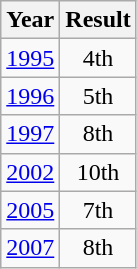<table class="wikitable" style="text-align:center">
<tr>
<th>Year</th>
<th>Result</th>
</tr>
<tr>
<td><a href='#'>1995</a></td>
<td>4th</td>
</tr>
<tr>
<td><a href='#'>1996</a></td>
<td>5th</td>
</tr>
<tr>
<td><a href='#'>1997</a></td>
<td>8th</td>
</tr>
<tr>
<td><a href='#'>2002</a></td>
<td>10th</td>
</tr>
<tr>
<td><a href='#'>2005</a></td>
<td>7th</td>
</tr>
<tr>
<td><a href='#'>2007</a></td>
<td>8th</td>
</tr>
</table>
